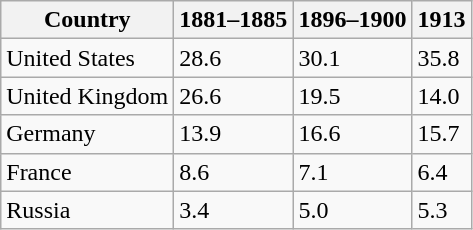<table class="wikitable">
<tr>
<th>Сountry</th>
<th>1881–1885</th>
<th>1896–1900</th>
<th>1913</th>
</tr>
<tr>
<td>United States</td>
<td>28.6</td>
<td>30.1</td>
<td>35.8</td>
</tr>
<tr>
<td>United Kingdom</td>
<td>26.6</td>
<td>19.5</td>
<td>14.0</td>
</tr>
<tr>
<td>Germany</td>
<td>13.9</td>
<td>16.6</td>
<td>15.7</td>
</tr>
<tr>
<td>France</td>
<td>8.6</td>
<td>7.1</td>
<td>6.4</td>
</tr>
<tr>
<td>Russia</td>
<td>3.4</td>
<td>5.0</td>
<td>5.3</td>
</tr>
</table>
